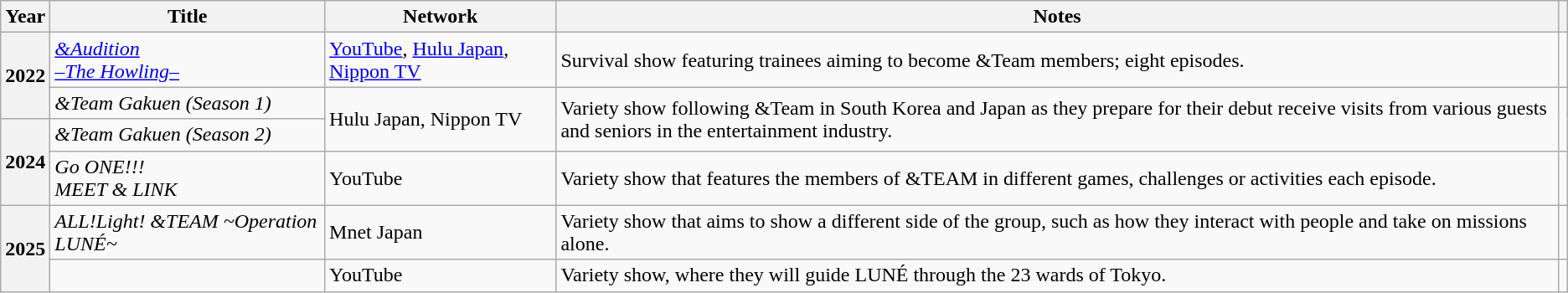<table class="wikitable plainrowheaders">
<tr>
<th>Year</th>
<th>Title</th>
<th>Network</th>
<th>Notes</th>
<th></th>
</tr>
<tr>
<th rowspan="2" scope="row">2022</th>
<td><a href='#'><em>&Audition</em></a><br><a href='#'><em>–The Howling–</em></a></td>
<td><a href='#'>YouTube</a>, <a href='#'>Hulu Japan</a>, <a href='#'>Nippon TV</a></td>
<td>Survival show featuring trainees aiming to become &Team members; eight episodes.</td>
<td></td>
</tr>
<tr>
<td><em>&Team Gakuen (Season 1)</em></td>
<td rowspan="2">Hulu Japan, Nippon TV</td>
<td rowspan="2">Variety show following &Team in South Korea and Japan as they prepare for their debut receive visits from various guests and seniors in the entertainment industry.</td>
<td rowspan="2"></td>
</tr>
<tr>
<th rowspan="2" scope="row">2024</th>
<td><em>&Team Gakuen (Season 2)</em></td>
</tr>
<tr>
<td><em>Go ONE!!!</em><br><em>MEET & LINK</em></td>
<td>YouTube</td>
<td>Variety show that  features the members of &TEAM in different games, challenges or activities each episode.</td>
<td rowspan="1"></td>
</tr>
<tr>
<th rowspan="3" scope="row">2025</th>
<td><em>ALL!Light! &TEAM ~Operation LUNÉ~</em></td>
<td>Mnet Japan</td>
<td>Variety show that aims to show a different side of the group, such as how they interact with people and take on missions alone.</td>
<td rowspan="1"></td>
</tr>
<tr>
<td></td>
<td>YouTube</td>
<td>Variety show, where they will guide LUNÉ through the 23 wards of Tokyo.</td>
<td rowspan="1"></td>
</tr>
</table>
